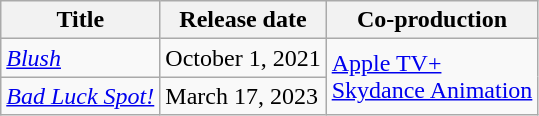<table class="wikitable">
<tr>
<th>Title</th>
<th>Release date</th>
<th>Co-production</th>
</tr>
<tr>
<td><em><a href='#'>Blush</a></em></td>
<td>October 1, 2021</td>
<td rowspan="2"><a href='#'>Apple TV+</a> <br><a href='#'>Skydance Animation</a></td>
</tr>
<tr>
<td><em><a href='#'>Bad Luck Spot!</a></em></td>
<td>March 17, 2023</td>
</tr>
</table>
